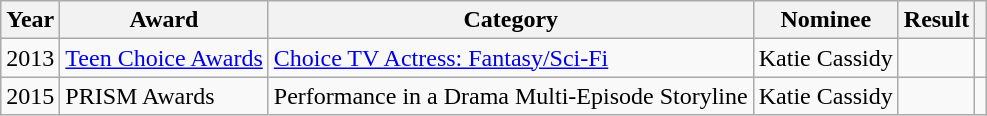<table class="wikitable plainrowheaders sortable">
<tr style="text-align:center;">
<th>Year</th>
<th>Award</th>
<th>Category</th>
<th>Nominee</th>
<th>Result</th>
<th scope="col" class="unsortable"></th>
</tr>
<tr>
<td>2013</td>
<td><a href='#'>Teen Choice Awards</a></td>
<td><a href='#'>Choice TV Actress: Fantasy/Sci-Fi</a></td>
<td>Katie Cassidy</td>
<td></td>
<td style="text-align: center;"></td>
</tr>
<tr>
<td>2015</td>
<td>PRISM Awards</td>
<td>Performance in a Drama Multi-Episode Storyline</td>
<td>Katie Cassidy</td>
<td></td>
<td style="text-align: center;"></td>
</tr>
</table>
